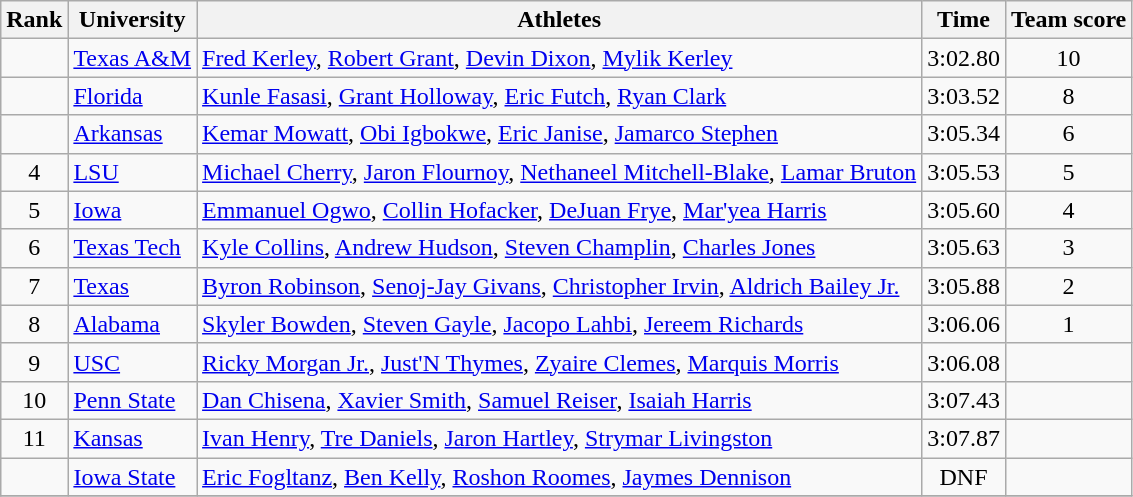<table class="wikitable sortable" style="text-align:center">
<tr>
<th>Rank</th>
<th>University</th>
<th>Athletes</th>
<th>Time</th>
<th>Team score</th>
</tr>
<tr>
<td></td>
<td align=left><a href='#'>Texas A&M</a></td>
<td align=left><a href='#'>Fred Kerley</a>, <a href='#'>Robert Grant</a>, <a href='#'>Devin Dixon</a>, <a href='#'>Mylik Kerley</a></td>
<td>3:02.80</td>
<td>10</td>
</tr>
<tr>
<td></td>
<td align=left><a href='#'>Florida</a></td>
<td align=left><a href='#'>Kunle Fasasi</a>, <a href='#'>Grant Holloway</a>, <a href='#'>Eric Futch</a>, <a href='#'>Ryan Clark</a></td>
<td>3:03.52</td>
<td>8</td>
</tr>
<tr>
<td></td>
<td align=left><a href='#'>Arkansas</a></td>
<td align=left><a href='#'>Kemar Mowatt</a>, <a href='#'>Obi Igbokwe</a>, <a href='#'>Eric Janise</a>, <a href='#'>Jamarco Stephen</a></td>
<td>3:05.34</td>
<td>6</td>
</tr>
<tr>
<td>4</td>
<td align=left><a href='#'>LSU</a></td>
<td align=left><a href='#'>Michael Cherry</a>, <a href='#'>Jaron Flournoy</a>, <a href='#'>Nethaneel Mitchell-Blake</a>, <a href='#'>Lamar Bruton</a></td>
<td>3:05.53</td>
<td>5</td>
</tr>
<tr>
<td>5</td>
<td align=left><a href='#'>Iowa</a></td>
<td align=left><a href='#'>Emmanuel Ogwo</a>, <a href='#'>Collin Hofacker</a>, <a href='#'>DeJuan Frye</a>, <a href='#'>Mar'yea Harris</a></td>
<td>3:05.60</td>
<td>4</td>
</tr>
<tr>
<td>6</td>
<td align=left><a href='#'>Texas Tech</a></td>
<td align=left><a href='#'>Kyle Collins</a>, <a href='#'>Andrew Hudson</a>, <a href='#'>Steven Champlin</a>, <a href='#'>Charles Jones</a></td>
<td>3:05.63</td>
<td>3</td>
</tr>
<tr>
<td>7</td>
<td align=left><a href='#'>Texas</a></td>
<td align=left><a href='#'>Byron Robinson</a>, <a href='#'>Senoj-Jay Givans</a>, <a href='#'>Christopher Irvin</a>, <a href='#'>Aldrich Bailey Jr.</a></td>
<td>3:05.88</td>
<td>2</td>
</tr>
<tr>
<td>8</td>
<td align=left><a href='#'>Alabama</a></td>
<td align=left><a href='#'>Skyler Bowden</a>, <a href='#'>Steven Gayle</a>, <a href='#'>Jacopo Lahbi</a>, <a href='#'>Jereem Richards</a></td>
<td>3:06.06</td>
<td>1</td>
</tr>
<tr>
<td>9</td>
<td align=left><a href='#'>USC</a></td>
<td align=left><a href='#'>Ricky Morgan Jr.</a>, <a href='#'>Just'N Thymes</a>, <a href='#'>Zyaire Clemes</a>, <a href='#'>Marquis Morris</a></td>
<td>3:06.08</td>
<td></td>
</tr>
<tr>
<td>10</td>
<td align=left><a href='#'>Penn State</a></td>
<td align=left><a href='#'>Dan Chisena</a>, <a href='#'>Xavier Smith</a>, <a href='#'>Samuel Reiser</a>, <a href='#'>Isaiah Harris</a></td>
<td>3:07.43</td>
<td></td>
</tr>
<tr>
<td>11</td>
<td align=left><a href='#'>Kansas</a></td>
<td align=left><a href='#'>Ivan Henry</a>, <a href='#'>Tre Daniels</a>, <a href='#'>Jaron Hartley</a>, <a href='#'>Strymar Livingston</a></td>
<td>3:07.87</td>
<td></td>
</tr>
<tr>
<td></td>
<td align=left><a href='#'>Iowa State</a></td>
<td align=left><a href='#'>Eric Fogltanz</a>, <a href='#'>Ben Kelly</a>, <a href='#'>Roshon Roomes</a>, <a href='#'>Jaymes Dennison</a></td>
<td>DNF</td>
<td></td>
</tr>
<tr>
</tr>
</table>
